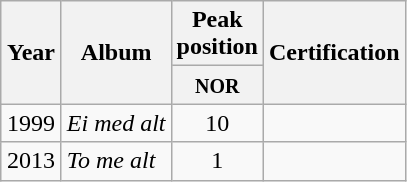<table class="wikitable">
<tr>
<th width="33" rowspan="2" style="text-align:center;">Year</th>
<th rowspan="2">Album</th>
<th colspan="1">Peak <br>position</th>
<th rowspan="2">Certification</th>
</tr>
<tr>
<th align="center"><small>NOR<br></small></th>
</tr>
<tr>
<td align="center">1999</td>
<td><em>Ei med alt</em></td>
<td align="center">10</td>
<td align="center"></td>
</tr>
<tr>
<td align="center">2013</td>
<td><em>To me alt</em></td>
<td align="center">1</td>
<td align="center"></td>
</tr>
</table>
